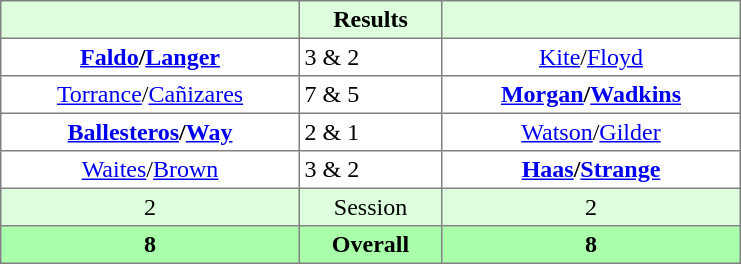<table border="1" cellpadding="3" style="border-collapse:collapse; text-align:center;">
<tr style="background:#dfd;">
<th style="width:12em;"></th>
<th style="width:5.5em;">Results</th>
<th style="width:12em;"></th>
</tr>
<tr>
<td><strong><a href='#'>Faldo</a>/<a href='#'>Langer</a></strong></td>
<td align=left> 3 & 2</td>
<td><a href='#'>Kite</a>/<a href='#'>Floyd</a></td>
</tr>
<tr>
<td><a href='#'>Torrance</a>/<a href='#'>Cañizares</a></td>
<td align=left> 7 & 5</td>
<td><strong><a href='#'>Morgan</a>/<a href='#'>Wadkins</a></strong></td>
</tr>
<tr>
<td><strong><a href='#'>Ballesteros</a>/<a href='#'>Way</a></strong></td>
<td align=left> 2 & 1</td>
<td><a href='#'>Watson</a>/<a href='#'>Gilder</a></td>
</tr>
<tr>
<td><a href='#'>Waites</a>/<a href='#'>Brown</a></td>
<td align=left> 3 & 2</td>
<td><strong><a href='#'>Haas</a>/<a href='#'>Strange</a></strong></td>
</tr>
<tr style="background:#dfd;">
<td>2</td>
<td>Session</td>
<td>2</td>
</tr>
<tr style="background:#afa;">
<th>8</th>
<th>Overall</th>
<th>8</th>
</tr>
</table>
